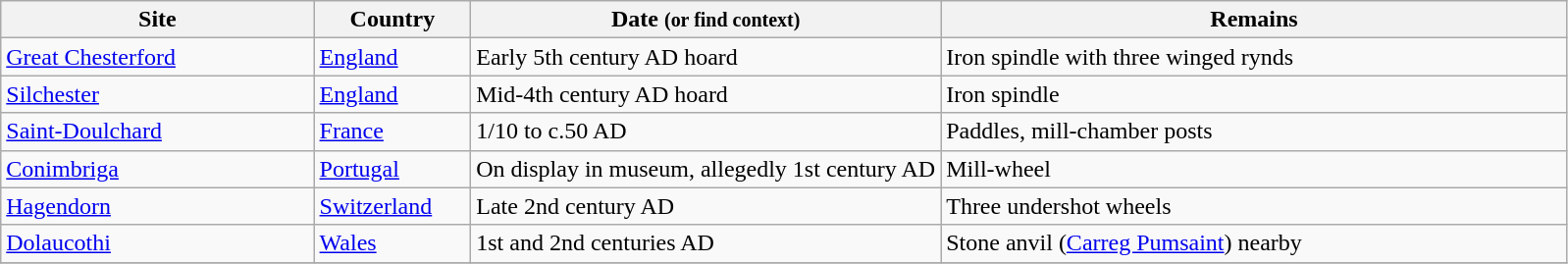<table class="wikitable sortable">
<tr>
<th width="20%">Site</th>
<th width="10%">Country</th>
<th width="30%">Date <small>(or find context)</small></th>
<th width="40%">Remains</th>
</tr>
<tr>
<td><a href='#'>Great Chesterford</a></td>
<td><a href='#'>England</a></td>
<td>Early 5th century AD hoard</td>
<td>Iron spindle with three winged rynds</td>
</tr>
<tr>
<td><a href='#'>Silchester</a></td>
<td><a href='#'>England</a></td>
<td>Mid-4th century AD hoard</td>
<td>Iron spindle</td>
</tr>
<tr>
<td><a href='#'>Saint-Doulchard</a></td>
<td><a href='#'>France</a></td>
<td>1/10 to c.50 AD</td>
<td>Paddles, mill-chamber posts</td>
</tr>
<tr>
<td><a href='#'>Conimbriga</a></td>
<td><a href='#'>Portugal</a></td>
<td>On display in museum, allegedly 1st century AD</td>
<td>Mill-wheel</td>
</tr>
<tr>
<td><a href='#'>Hagendorn</a></td>
<td><a href='#'>Switzerland</a></td>
<td>Late 2nd century AD</td>
<td>Three undershot wheels</td>
</tr>
<tr>
<td><a href='#'>Dolaucothi</a></td>
<td><a href='#'>Wales</a></td>
<td>1st and 2nd centuries AD</td>
<td>Stone anvil (<a href='#'>Carreg Pumsaint</a>) nearby </td>
</tr>
<tr>
</tr>
</table>
